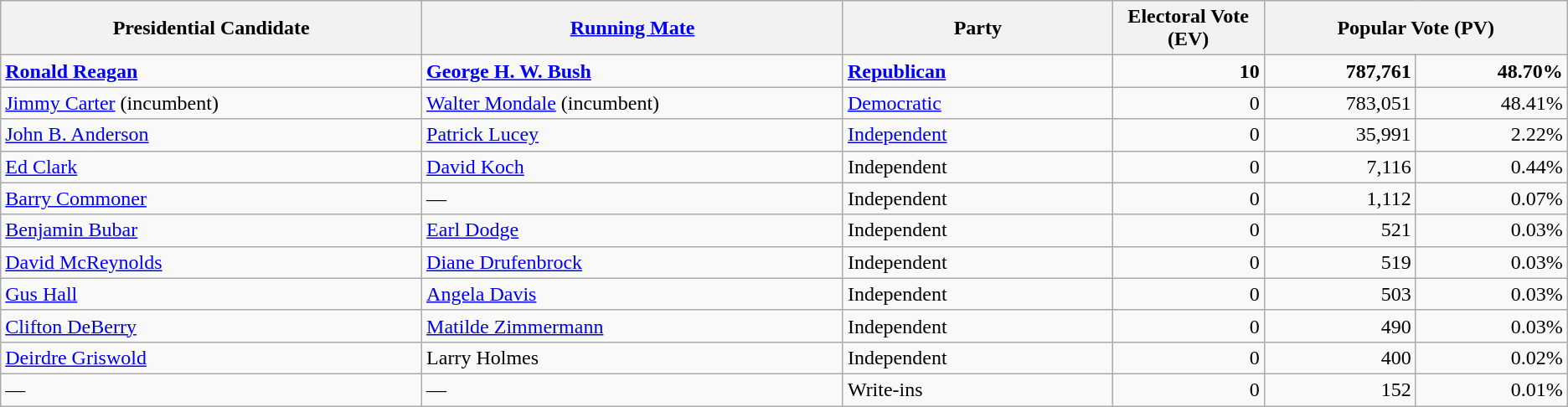<table class="wikitable">
<tr>
<th width="25%">Presidential Candidate</th>
<th width="25%"><a href='#'>Running Mate</a></th>
<th width="16%">Party</th>
<th width="9%">Electoral Vote (EV)</th>
<th colspan="2" width="18%">Popular Vote (PV)</th>
</tr>
<tr>
<td><strong><a href='#'>Ronald Reagan</a></strong></td>
<td><strong><a href='#'>George H. W. Bush</a></strong></td>
<td><strong><a href='#'>Republican</a></strong></td>
<td align="right"><strong>10</strong></td>
<td align="right"><strong>787,761</strong></td>
<td align="right"><strong>48.70%</strong></td>
</tr>
<tr>
<td><a href='#'>Jimmy Carter</a> (incumbent)</td>
<td><a href='#'>Walter Mondale</a> (incumbent)</td>
<td><a href='#'>Democratic</a></td>
<td align="right">0</td>
<td align="right">783,051</td>
<td align="right">48.41%</td>
</tr>
<tr>
<td><a href='#'>John B. Anderson</a></td>
<td><a href='#'>Patrick Lucey</a></td>
<td><a href='#'>Independent</a></td>
<td align="right">0</td>
<td align="right">35,991</td>
<td align="right">2.22%</td>
</tr>
<tr>
<td><a href='#'>Ed Clark</a></td>
<td><a href='#'>David Koch</a></td>
<td>Independent</td>
<td align="right">0</td>
<td align="right">7,116</td>
<td align="right">0.44%</td>
</tr>
<tr>
<td><a href='#'>Barry Commoner</a></td>
<td>—</td>
<td>Independent</td>
<td align="right">0</td>
<td align="right">1,112</td>
<td align="right">0.07%</td>
</tr>
<tr>
<td><a href='#'>Benjamin Bubar</a></td>
<td><a href='#'>Earl Dodge</a></td>
<td>Independent</td>
<td align="right">0</td>
<td align="right">521</td>
<td align="right">0.03%</td>
</tr>
<tr>
<td><a href='#'>David McReynolds</a></td>
<td><a href='#'>Diane Drufenbrock</a></td>
<td>Independent</td>
<td align="right">0</td>
<td align="right">519</td>
<td align="right">0.03%</td>
</tr>
<tr>
<td><a href='#'>Gus Hall</a></td>
<td><a href='#'>Angela Davis</a></td>
<td>Independent</td>
<td align="right">0</td>
<td align="right">503</td>
<td align="right">0.03%</td>
</tr>
<tr>
<td><a href='#'>Clifton DeBerry</a></td>
<td><a href='#'>Matilde Zimmermann</a></td>
<td>Independent</td>
<td align="right">0</td>
<td align="right">490</td>
<td align="right">0.03%</td>
</tr>
<tr>
<td><a href='#'>Deirdre Griswold</a></td>
<td>Larry Holmes</td>
<td>Independent</td>
<td align="right">0</td>
<td align="right">400</td>
<td align="right">0.02%</td>
</tr>
<tr>
<td>—</td>
<td>—</td>
<td>Write-ins</td>
<td align="right">0</td>
<td align="right">152</td>
<td align="right">0.01%</td>
</tr>
</table>
